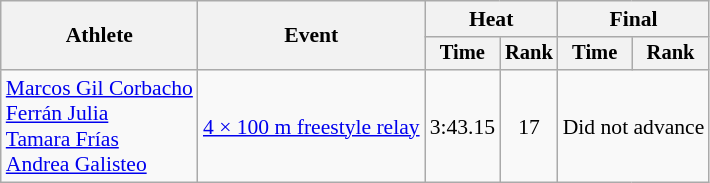<table class=wikitable style="font-size:90%">
<tr>
<th rowspan=2>Athlete</th>
<th rowspan=2>Event</th>
<th colspan=2>Heat</th>
<th colspan=2>Final</th>
</tr>
<tr style="font-size:95%">
<th>Time</th>
<th>Rank</th>
<th>Time</th>
<th>Rank</th>
</tr>
<tr align=center>
<td align=left><a href='#'>Marcos Gil Corbacho</a><br><a href='#'>Ferrán Julia</a><br><a href='#'>Tamara Frías</a><br><a href='#'>Andrea Galisteo</a></td>
<td align=left><a href='#'>4 × 100 m freestyle relay</a></td>
<td>3:43.15</td>
<td>17</td>
<td colspan=2>Did not advance</td>
</tr>
</table>
